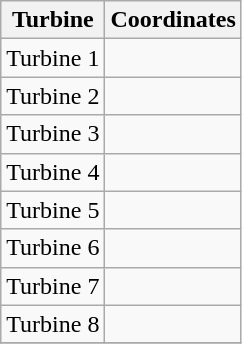<table class="wikitable">
<tr>
<th>Turbine</th>
<th>Coordinates</th>
</tr>
<tr>
<td>Turbine 1</td>
<td></td>
</tr>
<tr>
<td>Turbine 2</td>
<td></td>
</tr>
<tr>
<td>Turbine 3</td>
<td></td>
</tr>
<tr>
<td>Turbine 4</td>
<td></td>
</tr>
<tr>
<td>Turbine 5</td>
<td></td>
</tr>
<tr>
<td>Turbine 6</td>
<td></td>
</tr>
<tr>
<td>Turbine 7</td>
<td></td>
</tr>
<tr>
<td>Turbine 8</td>
<td></td>
</tr>
<tr>
</tr>
</table>
